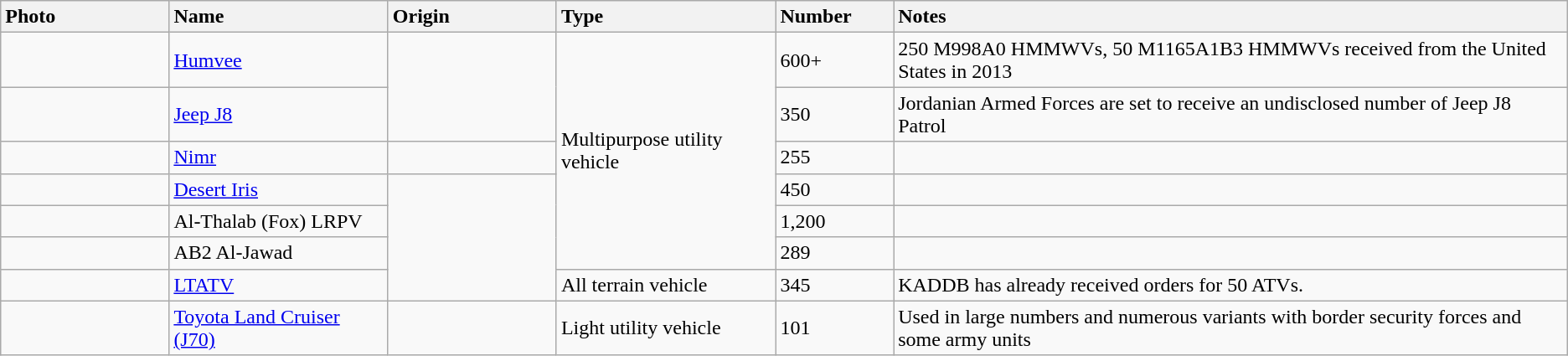<table class="wikitable">
<tr>
<th style="text-align: left; width:10%;">Photo</th>
<th style="text-align: left; width:13%;">Name</th>
<th style="text-align: left; width:10%;">Origin</th>
<th style="text-align: left; width:13%;">Type</th>
<th style="text-align: left; width:7%;">Number</th>
<th style="text-align: left; width:40%;">Notes</th>
</tr>
<tr>
<td></td>
<td><a href='#'>Humvee</a></td>
<td rowspan="2"></td>
<td rowspan="6">Multipurpose utility vehicle</td>
<td>600+</td>
<td>250 M998A0 HMMWVs, 50 M1165A1B3 HMMWVs received from the United States in 2013</td>
</tr>
<tr>
<td></td>
<td><a href='#'>Jeep J8</a></td>
<td>350</td>
<td>Jordanian Armed Forces are set to receive an undisclosed number of Jeep J8 Patrol </td>
</tr>
<tr>
<td></td>
<td><a href='#'>Nimr</a></td>
<td></td>
<td>255</td>
<td></td>
</tr>
<tr>
<td></td>
<td><a href='#'>Desert Iris</a></td>
<td rowspan="4"></td>
<td>450</td>
<td></td>
</tr>
<tr>
<td></td>
<td>Al-Thalab (Fox) LRPV</td>
<td>1,200</td>
<td></td>
</tr>
<tr>
<td></td>
<td>AB2 Al-Jawad</td>
<td>289</td>
<td></td>
</tr>
<tr>
<td></td>
<td><a href='#'>LTATV</a></td>
<td>All terrain vehicle</td>
<td>345</td>
<td>KADDB has already received orders for 50 ATVs.</td>
</tr>
<tr>
<td></td>
<td><a href='#'>Toyota Land Cruiser (J70)</a></td>
<td></td>
<td>Light utility vehicle</td>
<td>101</td>
<td>Used in large numbers and numerous variants with border security forces and some army units</td>
</tr>
</table>
